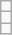<table class="wikitable">
<tr>
<td></td>
</tr>
<tr>
<td></td>
</tr>
<tr>
<td></td>
</tr>
</table>
